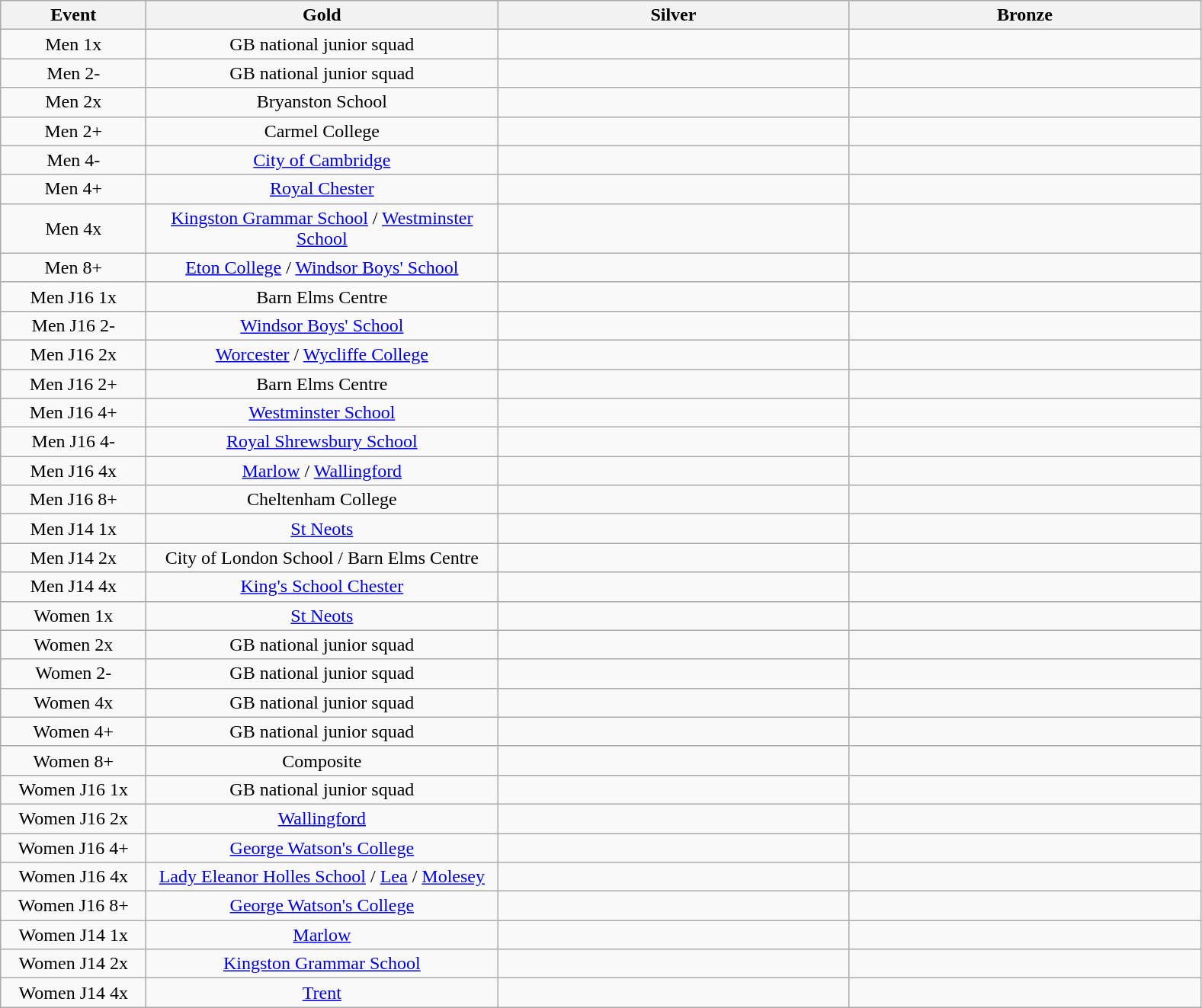<table class="wikitable" style="text-align:center">
<tr>
<th width=120>Event</th>
<th width=300>Gold</th>
<th width=300>Silver</th>
<th width=300>Bronze</th>
</tr>
<tr>
<td>Men 1x</td>
<td>GB national junior squad</td>
<td></td>
<td></td>
</tr>
<tr>
<td>Men 2-</td>
<td>GB national junior squad</td>
<td></td>
<td></td>
</tr>
<tr>
<td>Men 2x</td>
<td>Bryanston School</td>
<td></td>
<td></td>
</tr>
<tr>
<td>Men 2+</td>
<td>Carmel College</td>
<td></td>
<td></td>
</tr>
<tr>
<td>Men 4-</td>
<td><a href='#'>City of Cambridge</a></td>
<td></td>
<td></td>
</tr>
<tr>
<td>Men 4+</td>
<td><a href='#'>Royal Chester</a></td>
<td></td>
<td></td>
</tr>
<tr>
<td>Men 4x</td>
<td><a href='#'>Kingston Grammar School</a> / <a href='#'>Westminster School</a></td>
<td></td>
<td></td>
</tr>
<tr>
<td>Men 8+</td>
<td><a href='#'>Eton College</a>  / <a href='#'>Windsor Boys' School</a></td>
<td></td>
<td></td>
</tr>
<tr>
<td>Men J16 1x</td>
<td>Barn Elms Centre</td>
<td></td>
<td></td>
</tr>
<tr>
<td>Men J16 2-</td>
<td><a href='#'>Windsor Boys' School</a></td>
<td></td>
<td></td>
</tr>
<tr>
<td>Men J16 2x</td>
<td><a href='#'>Worcester</a> / <a href='#'>Wycliffe College</a></td>
<td></td>
<td></td>
</tr>
<tr>
<td>Men J16 2+</td>
<td>Barn Elms Centre</td>
<td></td>
<td></td>
</tr>
<tr>
<td>Men J16 4+</td>
<td><a href='#'>Westminster School</a></td>
<td></td>
<td></td>
</tr>
<tr>
<td>Men J16 4-</td>
<td><a href='#'>Royal Shrewsbury School</a></td>
<td></td>
<td></td>
</tr>
<tr>
<td>Men J16 4x</td>
<td><a href='#'>Marlow</a> / <a href='#'>Wallingford</a></td>
<td></td>
<td></td>
</tr>
<tr>
<td>Men J16 8+</td>
<td>Cheltenham College</td>
<td></td>
<td></td>
</tr>
<tr>
<td>Men J14 1x</td>
<td><a href='#'>St Neots</a></td>
<td></td>
<td></td>
</tr>
<tr>
<td>Men J14 2x</td>
<td>City of London School / Barn Elms Centre</td>
<td></td>
<td></td>
</tr>
<tr>
<td>Men J14 4x</td>
<td><a href='#'>King's School Chester</a></td>
<td></td>
<td></td>
</tr>
<tr>
<td>Women 1x</td>
<td><a href='#'>St Neots</a></td>
<td></td>
<td></td>
</tr>
<tr>
<td>Women 2x</td>
<td>GB national junior squad</td>
<td></td>
<td></td>
</tr>
<tr>
<td>Women 2-</td>
<td>GB national junior squad</td>
<td></td>
<td></td>
</tr>
<tr>
<td>Women 4x</td>
<td>GB national junior squad</td>
<td></td>
<td></td>
</tr>
<tr>
<td>Women 4+</td>
<td>GB national junior squad</td>
<td></td>
<td></td>
</tr>
<tr>
<td>Women 8+</td>
<td>Composite</td>
<td></td>
<td></td>
</tr>
<tr>
<td>Women J16 1x</td>
<td>GB national junior squad</td>
<td></td>
<td></td>
</tr>
<tr>
<td>Women J16 2x</td>
<td><a href='#'>Wallingford</a></td>
<td></td>
<td></td>
</tr>
<tr>
<td>Women J16 4+</td>
<td><a href='#'>George Watson's College</a></td>
<td></td>
<td></td>
</tr>
<tr>
<td>Women J16 4x</td>
<td><a href='#'>Lady Eleanor Holles School</a> / <a href='#'>Lea</a> / <a href='#'>Molesey</a></td>
<td></td>
<td></td>
</tr>
<tr>
<td>Women J16 8+</td>
<td><a href='#'>George Watson's College</a></td>
<td></td>
<td></td>
</tr>
<tr>
<td>Women J14 1x</td>
<td><a href='#'>Marlow</a></td>
<td></td>
<td></td>
</tr>
<tr>
<td>Women J14 2x</td>
<td><a href='#'>Kingston Grammar School</a></td>
<td></td>
<td></td>
</tr>
<tr>
<td>Women J14 4x</td>
<td><a href='#'>Trent</a></td>
<td></td>
<td></td>
</tr>
</table>
